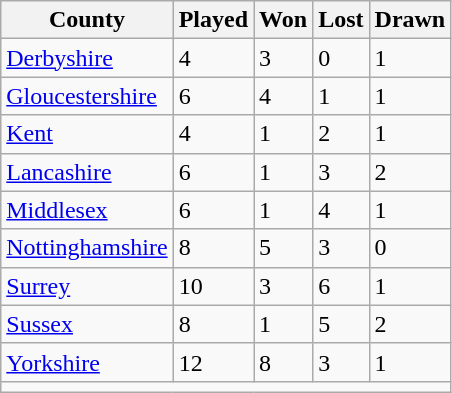<table class="wikitable sortable">
<tr>
<th>County</th>
<th>Played</th>
<th>Won</th>
<th>Lost</th>
<th>Drawn</th>
</tr>
<tr>
<td><a href='#'>Derbyshire</a></td>
<td>4</td>
<td>3</td>
<td>0</td>
<td>1</td>
</tr>
<tr>
<td><a href='#'>Gloucestershire</a></td>
<td>6</td>
<td>4</td>
<td>1</td>
<td>1</td>
</tr>
<tr>
<td><a href='#'>Kent</a></td>
<td>4</td>
<td>1</td>
<td>2</td>
<td>1</td>
</tr>
<tr>
<td><a href='#'>Lancashire</a></td>
<td>6</td>
<td>1</td>
<td>3</td>
<td>2</td>
</tr>
<tr>
<td><a href='#'>Middlesex</a></td>
<td>6</td>
<td>1</td>
<td>4</td>
<td>1</td>
</tr>
<tr>
<td><a href='#'>Nottinghamshire</a></td>
<td>8</td>
<td>5</td>
<td>3</td>
<td>0</td>
</tr>
<tr>
<td><a href='#'>Surrey</a></td>
<td>10</td>
<td>3</td>
<td>6</td>
<td>1</td>
</tr>
<tr>
<td><a href='#'>Sussex</a></td>
<td>8</td>
<td>1</td>
<td>5</td>
<td>2</td>
</tr>
<tr>
<td><a href='#'>Yorkshire</a></td>
<td>12</td>
<td>8</td>
<td>3</td>
<td>1</td>
</tr>
<tr>
<td colspan="5"></td>
</tr>
</table>
